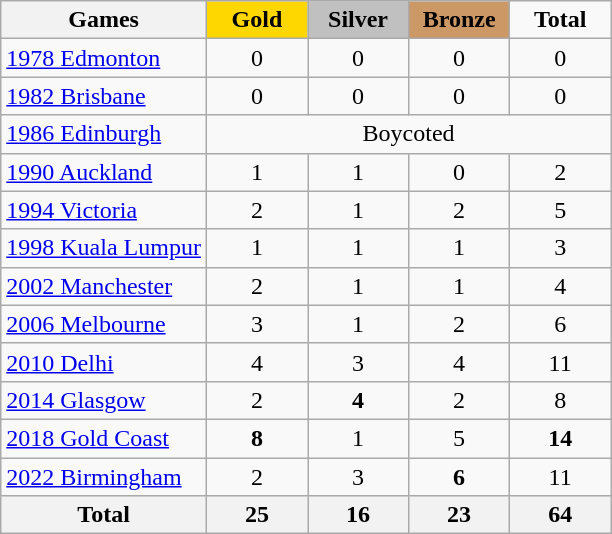<table class="wikitable" style="text-align:center">
<tr>
<th>Games</th>
<td width=60 bgcolor=gold><strong>Gold</strong></td>
<td width=60 bgcolor=silver><strong>Silver</strong></td>
<td width=60 bgcolor=cc9966><strong>Bronze</strong></td>
<td width=60><strong>Total</strong></td>
</tr>
<tr>
<td align=left><a href='#'>1978 Edmonton</a></td>
<td>0</td>
<td>0</td>
<td>0</td>
<td>0</td>
</tr>
<tr>
<td align=left><a href='#'>1982 Brisbane</a></td>
<td>0</td>
<td>0</td>
<td>0</td>
<td>0</td>
</tr>
<tr>
<td align=left><a href='#'>1986 Edinburgh</a></td>
<td colspan=4>Boycoted</td>
</tr>
<tr>
<td align=left><a href='#'>1990 Auckland</a></td>
<td>1</td>
<td>1</td>
<td>0</td>
<td>2</td>
</tr>
<tr>
<td align=left><a href='#'>1994 Victoria</a></td>
<td>2</td>
<td>1</td>
<td>2</td>
<td>5</td>
</tr>
<tr>
<td align=left><a href='#'>1998 Kuala Lumpur</a></td>
<td>1</td>
<td>1</td>
<td>1</td>
<td>3</td>
</tr>
<tr>
<td align=left><a href='#'>2002 Manchester</a></td>
<td>2</td>
<td>1</td>
<td>1</td>
<td>4</td>
</tr>
<tr>
<td align=left><a href='#'>2006 Melbourne</a></td>
<td>3</td>
<td>1</td>
<td>2</td>
<td>6</td>
</tr>
<tr>
<td align=left><a href='#'>2010 Delhi</a></td>
<td>4</td>
<td>3</td>
<td>4</td>
<td>11</td>
</tr>
<tr>
<td align=left><a href='#'>2014 Glasgow</a></td>
<td>2</td>
<td><strong>4</strong></td>
<td>2</td>
<td>8</td>
</tr>
<tr>
<td align=left><a href='#'>2018 Gold Coast</a></td>
<td><strong>8</strong></td>
<td>1</td>
<td>5</td>
<td><strong>14</strong></td>
</tr>
<tr>
<td align=left><a href='#'>2022 Birmingham</a></td>
<td>2</td>
<td>3</td>
<td><strong>6</strong></td>
<td>11</td>
</tr>
<tr>
<th>Total</th>
<th>25</th>
<th>16</th>
<th>23</th>
<th>64</th>
</tr>
</table>
